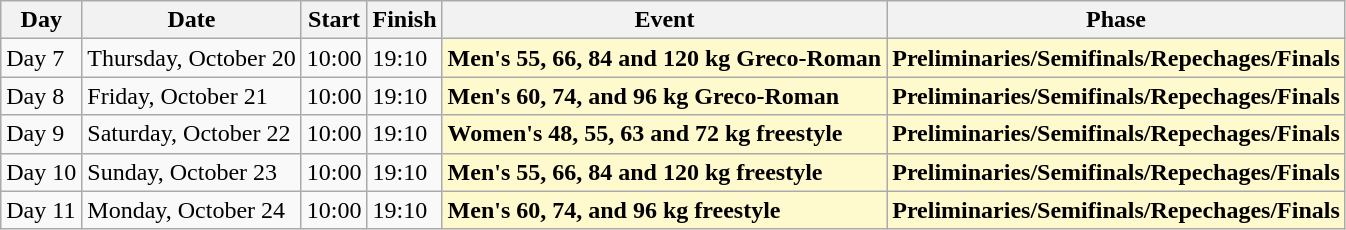<table class=wikitable>
<tr>
<th>Day</th>
<th>Date</th>
<th>Start</th>
<th>Finish</th>
<th>Event</th>
<th>Phase</th>
</tr>
<tr>
<td>Day 7</td>
<td>Thursday, October 20</td>
<td>10:00</td>
<td>19:10</td>
<td style=background:lemonchiffon><strong> Men's 55, 66, 84 and 120 kg Greco-Roman</strong></td>
<td style=background:lemonchiffon><strong>Preliminaries/Semifinals/Repechages/Finals</strong></td>
</tr>
<tr>
<td>Day 8</td>
<td>Friday, October 21</td>
<td>10:00</td>
<td>19:10</td>
<td style=background:lemonchiffon><strong> Men's 60, 74, and 96 kg Greco-Roman</strong></td>
<td style=background:lemonchiffon><strong>Preliminaries/Semifinals/Repechages/Finals</strong></td>
</tr>
<tr>
<td>Day 9</td>
<td>Saturday, October 22</td>
<td>10:00</td>
<td>19:10</td>
<td style=background:lemonchiffon><strong> Women's 48, 55, 63 and 72 kg freestyle</strong></td>
<td style=background:lemonchiffon><strong>Preliminaries/Semifinals/Repechages/Finals</strong></td>
</tr>
<tr>
<td>Day 10</td>
<td>Sunday, October 23</td>
<td>10:00</td>
<td>19:10</td>
<td style=background:lemonchiffon><strong> Men's 55, 66, 84 and 120 kg freestyle</strong></td>
<td style=background:lemonchiffon><strong>Preliminaries/Semifinals/Repechages/Finals</strong></td>
</tr>
<tr>
<td>Day 11</td>
<td>Monday, October 24</td>
<td>10:00</td>
<td>19:10</td>
<td style=background:lemonchiffon><strong> Men's 60, 74, and 96 kg freestyle</strong></td>
<td style=background:lemonchiffon><strong>Preliminaries/Semifinals/Repechages/Finals</strong></td>
</tr>
</table>
